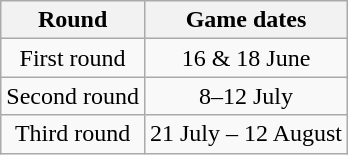<table class="wikitable" style="text-align:center">
<tr>
<th>Round</th>
<th>Game dates</th>
</tr>
<tr>
<td>First round</td>
<td>16 & 18 June</td>
</tr>
<tr>
<td>Second round</td>
<td>8–12 July</td>
</tr>
<tr>
<td>Third round</td>
<td>21 July – 12 August</td>
</tr>
</table>
